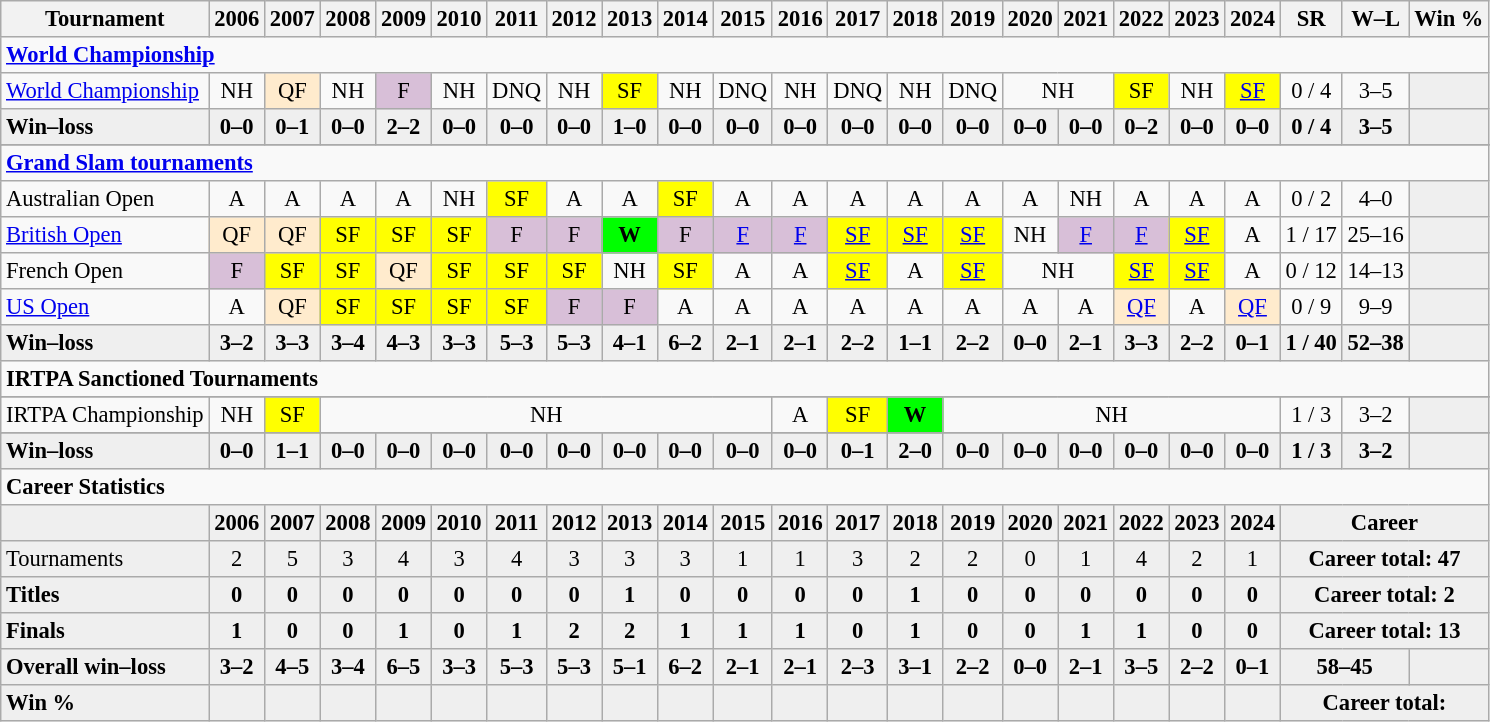<table class="wikitable nowrap" style=text-align:center;font-size:94%>
<tr>
<th>Tournament</th>
<th>2006</th>
<th>2007</th>
<th>2008</th>
<th>2009</th>
<th>2010</th>
<th>2011</th>
<th>2012</th>
<th>2013</th>
<th>2014</th>
<th>2015</th>
<th>2016</th>
<th>2017</th>
<th>2018</th>
<th>2019</th>
<th>2020</th>
<th>2021</th>
<th>2022</th>
<th>2023</th>
<th>2024</th>
<th>SR</th>
<th>W–L</th>
<th>Win %</th>
</tr>
<tr>
<td colspan="23" style="text-align:left"><strong><a href='#'>World Championship</a></strong></td>
</tr>
<tr>
<td align=left><a href='#'>World Championship</a></td>
<td>NH</td>
<td bgcolor=ffebcd>QF</td>
<td>NH</td>
<td style="background:thistle;">F</td>
<td>NH</td>
<td>DNQ</td>
<td>NH</td>
<td style="background:yellow;">SF</td>
<td>NH</td>
<td>DNQ</td>
<td>NH</td>
<td>DNQ</td>
<td>NH</td>
<td>DNQ</td>
<td colspan=2>NH</td>
<td style="background:yellow;">SF</td>
<td colspan=1>NH</td>
<td style="background:yellow;"><a href='#'>SF</a></td>
<td>0 / 4</td>
<td>3–5</td>
<td bgcolor=efefef></td>
</tr>
<tr style=font-weight:bold;background:#efefef>
<td style=text-align:left>Win–loss</td>
<td>0–0</td>
<td>0–1</td>
<td>0–0</td>
<td>2–2</td>
<td>0–0</td>
<td>0–0</td>
<td>0–0</td>
<td>1–0</td>
<td>0–0</td>
<td>0–0</td>
<td>0–0</td>
<td>0–0</td>
<td>0–0</td>
<td>0–0</td>
<td>0–0</td>
<td>0–0</td>
<td>0–2</td>
<td>0–0</td>
<td>0–0</td>
<td>0 / 4</td>
<td>3–5</td>
<td bgcolor=efefef></td>
</tr>
<tr style=font-weight:bold;background:#efefef>
</tr>
<tr>
<td colspan="23" style="text-align:left"><strong><a href='#'>Grand Slam tournaments</a></strong></td>
</tr>
<tr>
<td align=left>Australian Open</td>
<td>A</td>
<td>A</td>
<td>A</td>
<td>A</td>
<td>NH</td>
<td style="background:yellow;">SF</td>
<td>A</td>
<td>A</td>
<td style="background:yellow;">SF</td>
<td>A</td>
<td>A</td>
<td>A</td>
<td>A</td>
<td>A</td>
<td>A</td>
<td>NH</td>
<td>A</td>
<td>A</td>
<td>A</td>
<td>0 / 2</td>
<td>4–0</td>
<td bgcolor=efefef></td>
</tr>
<tr>
<td align=left><a href='#'>British Open</a></td>
<td bgcolor=ffebcd>QF</td>
<td bgcolor=ffebcd>QF</td>
<td style="background:yellow;">SF</td>
<td style="background:yellow;">SF</td>
<td style="background:yellow;">SF</td>
<td style="background:thistle;">F</td>
<td style="background:thistle;">F</td>
<td bgcolor=lime><strong>W</strong></td>
<td style="background:thistle;">F</td>
<td style="background:thistle;"><a href='#'>F</a></td>
<td style="background:thistle;"><a href='#'>F</a></td>
<td style="background:yellow;"><a href='#'>SF</a></td>
<td style="background:yellow;"><a href='#'>SF</a></td>
<td style="background:yellow;"><a href='#'>SF</a></td>
<td>NH</td>
<td style="background:thistle;"><a href='#'>F</a></td>
<td style="background:thistle;"><a href='#'>F</a></td>
<td style="background:yellow;"><a href='#'>SF</a></td>
<td>A</td>
<td>1 / 17</td>
<td>25–16</td>
<td bgcolor=efefef></td>
</tr>
<tr>
<td align=left>French Open</td>
<td style="background:thistle;">F</td>
<td style="background:yellow;">SF</td>
<td style="background:yellow;">SF</td>
<td bgcolor=ffebcd>QF</td>
<td style="background:yellow;">SF</td>
<td style="background:yellow;">SF</td>
<td style="background:yellow;">SF</td>
<td>NH</td>
<td style="background:yellow;">SF</td>
<td>A</td>
<td>A</td>
<td style="background:yellow;"><a href='#'>SF</a></td>
<td>A</td>
<td style="background:yellow;"><a href='#'>SF</a></td>
<td colspan=2>NH</td>
<td style="background:yellow;"><a href='#'>SF</a></td>
<td style="background:yellow;"><a href='#'>SF</a></td>
<td>A</td>
<td>0 / 12</td>
<td>14–13</td>
<td bgcolor=efefef></td>
</tr>
<tr>
<td align=left><a href='#'>US Open</a></td>
<td>A</td>
<td bgcolor=ffebcd>QF</td>
<td style="background:yellow;">SF</td>
<td style="background:yellow;">SF</td>
<td style="background:yellow;">SF</td>
<td style="background:yellow;">SF</td>
<td style="background:thistle;">F</td>
<td style="background:thistle;">F</td>
<td>A</td>
<td>A</td>
<td>A</td>
<td>A</td>
<td>A</td>
<td>A</td>
<td>A</td>
<td>A</td>
<td bgcolor=ffebcd><a href='#'>QF</a></td>
<td>A</td>
<td bgcolor=ffebcd><a href='#'>QF</a></td>
<td>0 / 9</td>
<td>9–9</td>
<td bgcolor=efefef></td>
</tr>
<tr style=font-weight:bold;background:#efefef>
<td style=text-align:left>Win–loss</td>
<td>3–2</td>
<td>3–3</td>
<td>3–4</td>
<td>4–3</td>
<td>3–3</td>
<td>5–3</td>
<td>5–3</td>
<td>4–1</td>
<td>6–2</td>
<td>2–1</td>
<td>2–1</td>
<td>2–2</td>
<td>1–1</td>
<td>2–2</td>
<td>0–0</td>
<td>2–1</td>
<td>3–3</td>
<td>2–2</td>
<td>0–1</td>
<td>1 / 40</td>
<td>52–38</td>
<td bgcolor=efefef></td>
</tr>
<tr>
<td colspan="23" style="text-align:left"><strong>IRTPA Sanctioned Tournaments</strong></td>
</tr>
<tr>
</tr>
<tr>
</tr>
<tr>
<td align=left>IRTPA Championship</td>
<td>NH</td>
<td style="background:yellow;">SF</td>
<td colspan=8>NH</td>
<td>A</td>
<td style="background:yellow;">SF</td>
<td bgcolor=lime><strong>W</strong></td>
<td colspan=6>NH</td>
<td>1 / 3</td>
<td>3–2</td>
<td bgcolor=efefef></td>
</tr>
<tr>
</tr>
<tr style=font-weight:bold;background:#efefef>
<td style=text-align:left>Win–loss</td>
<td>0–0</td>
<td>1–1</td>
<td>0–0</td>
<td>0–0</td>
<td>0–0</td>
<td>0–0</td>
<td>0–0</td>
<td>0–0</td>
<td>0–0</td>
<td>0–0</td>
<td>0–0</td>
<td>0–1</td>
<td>2–0</td>
<td>0–0</td>
<td>0–0</td>
<td>0–0</td>
<td>0–0</td>
<td>0–0</td>
<td>0–0</td>
<td>1 / 3</td>
<td>3–2</td>
<td bgcolor=efefef></td>
</tr>
<tr>
<td colspan="23" style="text-align:left"><strong>Career Statistics</strong></td>
</tr>
<tr style="font-weight:bold;background:#EFEFEF;">
<td></td>
<td>2006</td>
<td>2007</td>
<td>2008</td>
<td>2009</td>
<td>2010</td>
<td>2011</td>
<td>2012</td>
<td>2013</td>
<td>2014</td>
<td>2015</td>
<td>2016</td>
<td>2017</td>
<td>2018</td>
<td>2019</td>
<td>2020</td>
<td>2021</td>
<td>2022</td>
<td>2023</td>
<td>2024</td>
<td colspan=3>Career</td>
</tr>
<tr style="background:#EFEFEF">
<td align=left>Tournaments</td>
<td>2</td>
<td>5</td>
<td>3</td>
<td>4</td>
<td>3</td>
<td>4</td>
<td>3</td>
<td>3</td>
<td>3</td>
<td>1</td>
<td>1</td>
<td>3</td>
<td>2</td>
<td>2</td>
<td>0</td>
<td>1</td>
<td>4</td>
<td>2</td>
<td>1</td>
<td colspan="3"><strong>Career total: 47</strong></td>
</tr>
<tr style=font-weight:bold;background:#efefef>
<td style=text-align:left>Titles</td>
<td>0</td>
<td>0</td>
<td>0</td>
<td>0</td>
<td>0</td>
<td>0</td>
<td>0</td>
<td>1</td>
<td>0</td>
<td>0</td>
<td>0</td>
<td>0</td>
<td>1</td>
<td>0</td>
<td>0</td>
<td>0</td>
<td>0</td>
<td>0</td>
<td>0</td>
<td colspan="3"><strong>Career total: 2</strong></td>
</tr>
<tr style=font-weight:bold;background:#efefef>
<td style=text-align:left>Finals</td>
<td>1</td>
<td>0</td>
<td>0</td>
<td>1</td>
<td>0</td>
<td>1</td>
<td>2</td>
<td>2</td>
<td>1</td>
<td>1</td>
<td>1</td>
<td>0</td>
<td>1</td>
<td>0</td>
<td>0</td>
<td>1</td>
<td>1</td>
<td>0</td>
<td>0</td>
<td colspan="3"><strong>Career total: 13</strong></td>
</tr>
<tr style=font-weight:bold;background:#efefef>
<td style=text-align:left>Overall win–loss</td>
<td>3–2</td>
<td>4–5</td>
<td>3–4</td>
<td>6–5</td>
<td>3–3</td>
<td>5–3</td>
<td>5–3</td>
<td>5–1</td>
<td>6–2</td>
<td>2–1</td>
<td>2–1</td>
<td>2–3</td>
<td>3–1</td>
<td>2–2</td>
<td>0–0</td>
<td>2–1</td>
<td>3–5</td>
<td>2–2</td>
<td>0–1</td>
<td colspan="2">58–45</td>
<td></td>
</tr>
<tr style=font-weight:bold;background:#efefef>
<td align=left>Win %</td>
<td></td>
<td></td>
<td></td>
<td></td>
<td></td>
<td></td>
<td></td>
<td></td>
<td></td>
<td></td>
<td></td>
<td></td>
<td></td>
<td></td>
<td></td>
<td></td>
<td></td>
<td></td>
<td></td>
<td colspan="3"><strong>Career total: </strong></td>
</tr>
</table>
